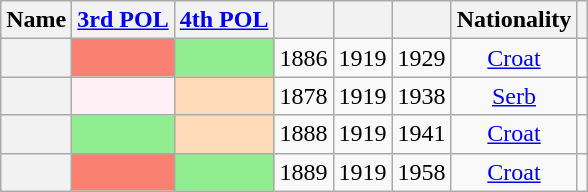<table class="wikitable sortable" style=text-align:center>
<tr>
<th scope="col">Name</th>
<th scope="col"><a href='#'>3rd POL</a></th>
<th scope="col"><a href='#'>4th POL</a></th>
<th scope="col"></th>
<th scope="col"></th>
<th scope="col"></th>
<th scope="col">Nationality</th>
<th scope="col" class="unsortable"></th>
</tr>
<tr>
<th align="center" scope="row" style="font-weight:normal;"></th>
<td bgcolor = Salmon></td>
<td bgcolor = LightGreen></td>
<td>1886</td>
<td>1919</td>
<td>1929</td>
<td><a href='#'>Croat</a></td>
<td></td>
</tr>
<tr>
<th align="center" scope="row" style="font-weight:normal;"></th>
<td bgcolor = LavenderBlush></td>
<td bgcolor = PeachPuff></td>
<td>1878</td>
<td>1919</td>
<td>1938</td>
<td><a href='#'>Serb</a></td>
<td></td>
</tr>
<tr>
<th align="center" scope="row" style="font-weight:normal;"></th>
<td bgcolor = LightGreen></td>
<td bgcolor = PeachPuff></td>
<td>1888</td>
<td>1919</td>
<td>1941</td>
<td><a href='#'>Croat</a></td>
<td></td>
</tr>
<tr>
<th align="center" scope="row" style="font-weight:normal;"></th>
<td bgcolor = Salmon></td>
<td bgcolor = LightGreen></td>
<td>1889</td>
<td>1919</td>
<td>1958</td>
<td><a href='#'>Croat</a></td>
<td></td>
</tr>
</table>
